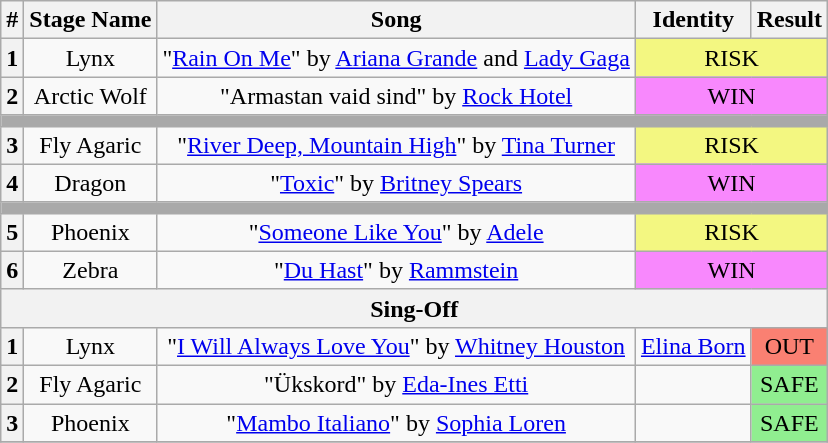<table class="wikitable plainrowheaders" style="text-align: center;">
<tr>
<th>#</th>
<th>Stage Name</th>
<th>Song</th>
<th>Identity</th>
<th>Result</th>
</tr>
<tr>
<th>1</th>
<td>Lynx</td>
<td>"<a href='#'>Rain On Me</a>" by <a href='#'>Ariana Grande</a> and <a href='#'>Lady Gaga</a></td>
<td colspan="2" bgcolor="F3F781">RISK</td>
</tr>
<tr>
<th>2</th>
<td>Arctic Wolf</td>
<td>"Armastan vaid sind" by <a href='#'>Rock Hotel</a></td>
<td colspan="2" bgcolor="#F888FD">WIN</td>
</tr>
<tr>
<td colspan="5" style="background:darkgray"></td>
</tr>
<tr>
<th>3</th>
<td>Fly Agaric</td>
<td>"<a href='#'>River Deep, Mountain High</a>" by <a href='#'>Tina Turner</a></td>
<td colspan="2" bgcolor="#F3F781">RISK</td>
</tr>
<tr>
<th>4</th>
<td>Dragon</td>
<td>"<a href='#'>Toxic</a>" by <a href='#'>Britney Spears</a></td>
<td colspan="2" bgcolor="#F888FD">WIN</td>
</tr>
<tr>
<td colspan="5" style="background:darkgray"></td>
</tr>
<tr>
<th>5</th>
<td>Phoenix</td>
<td>"<a href='#'>Someone Like You</a>" by <a href='#'>Adele</a></td>
<td colspan="2" bgcolor="#F3F781">RISK</td>
</tr>
<tr>
<th>6</th>
<td>Zebra</td>
<td>"<a href='#'>Du Hast</a>" by <a href='#'>Rammstein</a></td>
<td colspan="2" bgcolor="F888FD">WIN</td>
</tr>
<tr>
<th colspan="5">Sing-Off</th>
</tr>
<tr>
<th>1</th>
<td>Lynx</td>
<td>"<a href='#'>I Will Always Love You</a>" by <a href='#'>Whitney Houston</a></td>
<td><a href='#'>Elina Born</a></td>
<td bgcolor="salmon">OUT</td>
</tr>
<tr>
<th>2</th>
<td>Fly Agaric</td>
<td>"Ükskord" by <a href='#'>Eda-Ines Etti</a></td>
<td></td>
<td bgcolor="lightgreen">SAFE</td>
</tr>
<tr>
<th>3</th>
<td>Phoenix</td>
<td>"<a href='#'>Mambo Italiano</a>" by <a href='#'>Sophia Loren</a></td>
<td></td>
<td bgcolor="lightgreen">SAFE</td>
</tr>
<tr>
</tr>
</table>
